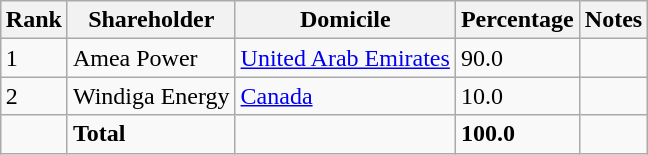<table class="wikitable sortable" style="margin: 0.5em auto">
<tr>
<th>Rank</th>
<th>Shareholder</th>
<th>Domicile</th>
<th>Percentage</th>
<th>Notes</th>
</tr>
<tr>
<td>1</td>
<td>Amea Power</td>
<td><a href='#'>United Arab Emirates</a></td>
<td>90.0</td>
<td></td>
</tr>
<tr>
<td>2</td>
<td>Windiga Energy</td>
<td><a href='#'>Canada</a></td>
<td>10.0</td>
<td></td>
</tr>
<tr>
<td></td>
<td><strong>Total</strong></td>
<td></td>
<td><strong>100.0</strong></td>
<td></td>
</tr>
</table>
